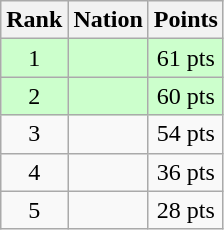<table class="wikitable sortable" style="text-align:center">
<tr>
<th>Rank</th>
<th>Nation</th>
<th>Points</th>
</tr>
<tr style="background-color:#ccffcc">
<td>1</td>
<td align=left></td>
<td>61 pts</td>
</tr>
<tr style="background-color:#ccffcc">
<td>2</td>
<td align=left></td>
<td>60 pts</td>
</tr>
<tr>
<td>3</td>
<td align=left></td>
<td>54 pts</td>
</tr>
<tr>
<td>4</td>
<td align=left></td>
<td>36 pts</td>
</tr>
<tr>
<td>5</td>
<td align=left></td>
<td>28 pts</td>
</tr>
</table>
